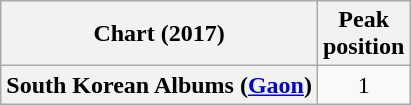<table class="wikitable plainrowheaders" style="text-align:center">
<tr>
<th scope="col">Chart (2017)</th>
<th scope="col">Peak<br> position</th>
</tr>
<tr>
<th scope="row">South Korean Albums (<a href='#'>Gaon</a>)</th>
<td>1</td>
</tr>
</table>
